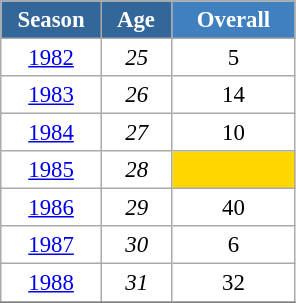<table class="wikitable" style="font-size:95%; text-align:center; border:grey solid 1px; border-collapse:collapse; background:#ffffff;">
<tr>
<th style="background-color:#369; color:white; width:60px;"> Season </th>
<th style="background-color:#369; color:white; width:40px;"> Age </th>
<th style="background-color:#4180be; color:white; width:75px;">Overall</th>
</tr>
<tr>
<td><a href='#'>1982</a></td>
<td><em>25</em></td>
<td>5</td>
</tr>
<tr>
<td><a href='#'>1983</a></td>
<td><em>26</em></td>
<td>14</td>
</tr>
<tr>
<td><a href='#'>1984</a></td>
<td><em>27</em></td>
<td>10</td>
</tr>
<tr>
<td><a href='#'>1985</a></td>
<td><em>28</em></td>
<td style="background:gold;"></td>
</tr>
<tr>
<td><a href='#'>1986</a></td>
<td><em>29</em></td>
<td>40</td>
</tr>
<tr>
<td><a href='#'>1987</a></td>
<td><em>30</em></td>
<td>6</td>
</tr>
<tr>
<td><a href='#'>1988</a></td>
<td><em>31</em></td>
<td>32</td>
</tr>
<tr>
</tr>
</table>
